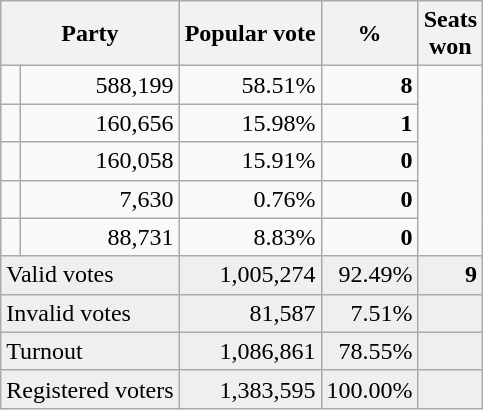<table class=wikitable style="text-align:right">
<tr>
<th colspan=2>Party</th>
<th>Popular vote</th>
<th>%</th>
<th>Seats<br>won</th>
</tr>
<tr>
<td></td>
<td>588,199</td>
<td>58.51%</td>
<td><strong>8</strong></td>
</tr>
<tr>
<td></td>
<td>160,656</td>
<td>15.98%</td>
<td><strong>1</strong></td>
</tr>
<tr>
<td></td>
<td>160,058</td>
<td>15.91%</td>
<td><strong>0</strong></td>
</tr>
<tr>
<td></td>
<td>7,630</td>
<td>0.76%</td>
<td><strong>0</strong></td>
</tr>
<tr>
<td></td>
<td>88,731</td>
<td>8.83%</td>
<td><strong>0</strong></td>
</tr>
<tr bgcolor=#efefef>
<td align=left colspan=2>Valid votes</td>
<td>1,005,274</td>
<td>92.49%</td>
<td><strong>9</strong></td>
</tr>
<tr bgcolor=#efefef>
<td align=left colspan=2>Invalid votes</td>
<td>81,587</td>
<td>7.51%</td>
<td></td>
</tr>
<tr bgcolor=#efefef>
<td align=left colspan=2>Turnout</td>
<td>1,086,861</td>
<td>78.55%</td>
<td></td>
</tr>
<tr bgcolor=#efefef>
<td align=left colspan=2>Registered voters</td>
<td>1,383,595</td>
<td>100.00%</td>
<td></td>
</tr>
</table>
